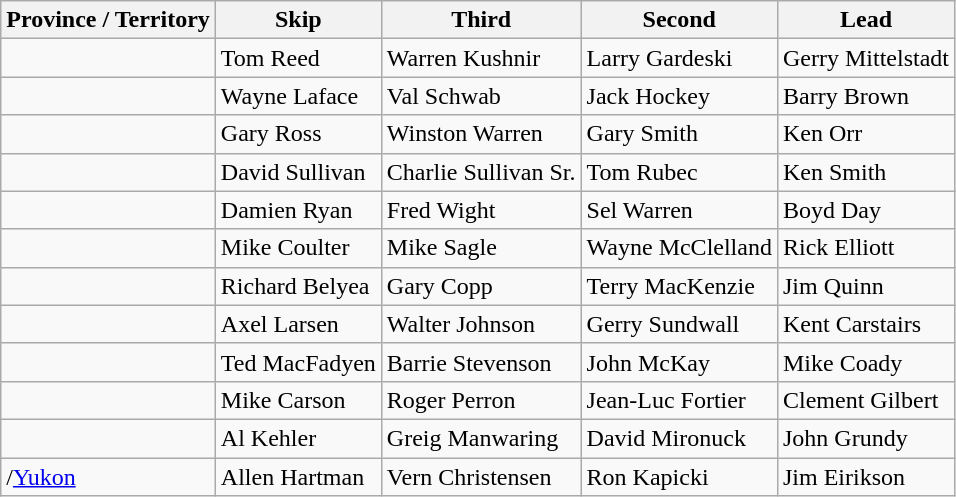<table class="wikitable">
<tr>
<th>Province / Territory</th>
<th>Skip</th>
<th>Third</th>
<th>Second</th>
<th>Lead</th>
</tr>
<tr>
<td></td>
<td>Tom Reed</td>
<td>Warren Kushnir</td>
<td>Larry Gardeski</td>
<td>Gerry Mittelstadt</td>
</tr>
<tr>
<td></td>
<td>Wayne Laface</td>
<td>Val Schwab</td>
<td>Jack Hockey</td>
<td>Barry Brown</td>
</tr>
<tr>
<td></td>
<td>Gary Ross</td>
<td>Winston Warren</td>
<td>Gary Smith</td>
<td>Ken Orr</td>
</tr>
<tr>
<td></td>
<td>David Sullivan</td>
<td>Charlie Sullivan Sr.</td>
<td>Tom Rubec</td>
<td>Ken Smith</td>
</tr>
<tr>
<td></td>
<td>Damien Ryan</td>
<td>Fred Wight</td>
<td>Sel Warren</td>
<td>Boyd Day</td>
</tr>
<tr>
<td></td>
<td>Mike Coulter</td>
<td>Mike Sagle</td>
<td>Wayne McClelland</td>
<td>Rick Elliott</td>
</tr>
<tr>
<td></td>
<td>Richard Belyea</td>
<td>Gary Copp</td>
<td>Terry MacKenzie</td>
<td>Jim Quinn</td>
</tr>
<tr>
<td></td>
<td>Axel Larsen</td>
<td>Walter Johnson</td>
<td>Gerry Sundwall</td>
<td>Kent Carstairs</td>
</tr>
<tr>
<td></td>
<td>Ted MacFadyen</td>
<td>Barrie Stevenson</td>
<td>John McKay</td>
<td>Mike Coady</td>
</tr>
<tr>
<td></td>
<td>Mike Carson</td>
<td>Roger Perron</td>
<td>Jean-Luc Fortier</td>
<td>Clement Gilbert</td>
</tr>
<tr>
<td></td>
<td>Al Kehler</td>
<td>Greig Manwaring</td>
<td>David Mironuck</td>
<td>John Grundy</td>
</tr>
<tr>
<td>/<a href='#'>Yukon</a></td>
<td>Allen Hartman</td>
<td>Vern Christensen</td>
<td>Ron Kapicki</td>
<td>Jim Eirikson</td>
</tr>
</table>
